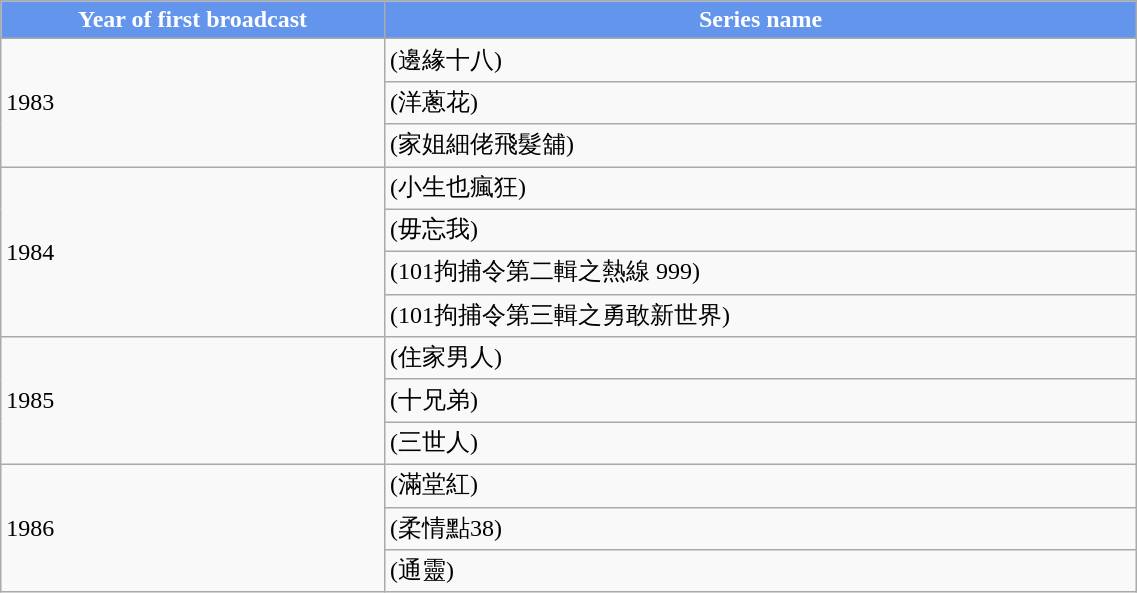<table class="wikitable" width="60%">
<tr style="background:cornflowerblue; color:white" align=center>
<td style="width:7%"><strong>Year of first broadcast</strong></td>
<td style="width:15%"><strong>Series name</strong></td>
</tr>
<tr>
<td rowspan="3">1983</td>
<td>(邊緣十八)</td>
</tr>
<tr>
<td>(洋蔥花)</td>
</tr>
<tr>
<td>(家姐細佬飛髮舖)</td>
</tr>
<tr>
<td rowspan="4">1984</td>
<td>(小生也瘋狂)</td>
</tr>
<tr>
<td>(毋忘我)</td>
</tr>
<tr>
<td>(101拘捕令第二輯之熱線 999)</td>
</tr>
<tr>
<td>(101拘捕令第三輯之勇敢新世界)</td>
</tr>
<tr>
<td rowspan="3">1985</td>
<td>(住家男人)</td>
</tr>
<tr>
<td>(十兄弟)</td>
</tr>
<tr>
<td>(三世人)</td>
</tr>
<tr>
<td rowspan="3">1986</td>
<td>(滿堂紅)</td>
</tr>
<tr>
<td>(柔情點38)</td>
</tr>
<tr>
<td>(通靈)</td>
</tr>
</table>
